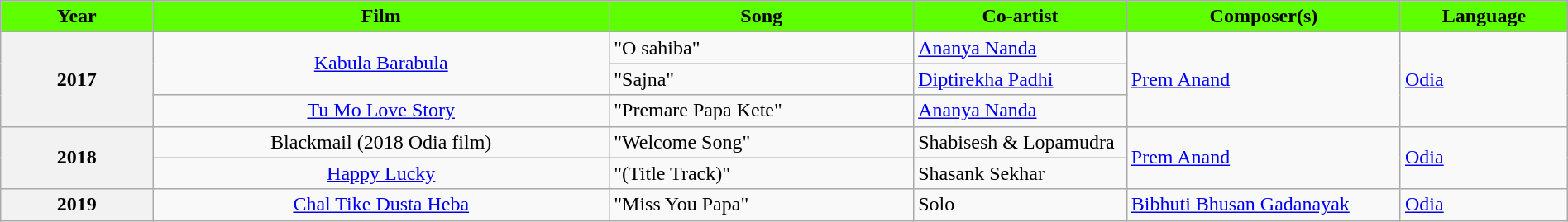<table class="wikitable plainrowheaders" width="100%";" background: #00FFFF; textcolor:#f9f9f9;">
<tr>
<th style="background: #5EFF00;" scope="col" width="5%">Year</th>
<th style="background: #5EFF00;" scope="col" width="15%">Film</th>
<th style="background: #5EFF00;" scope="col" width="10%">Song</th>
<th style="background: #5EFF00;" scope="col" width="7%">Co-artist</th>
<th style="background: #5EFF00;" scope="col" width="9%">Composer(s)</th>
<th style="background: #5EFF00;" scope="col" width="5%">Language</th>
</tr>
<tr>
<th scope="row" rowspan="3">2017</th>
<td style="text-align: center;" rowspan ="2"><a href='#'>Kabula Barabula</a></td>
<td>"O sahiba"</td>
<td><a href='#'>Ananya Nanda</a></td>
<td sope="row" rowspan ="3"><a href='#'>Prem Anand</a></td>
<td sope="row" rowspan ="3"><a href='#'>Odia</a></td>
</tr>
<tr>
<td>"Sajna"</td>
<td><a href='#'>Diptirekha Padhi</a></td>
</tr>
<tr>
<td style="text-align: center;"><a href='#'>Tu Mo Love Story</a></td>
<td>"Premare Papa Kete"</td>
<td><a href='#'>Ananya Nanda</a></td>
</tr>
<tr>
<th scope="row" rowspan="2">2018</th>
<td style="text-align: center;">Blackmail (2018 Odia film)</td>
<td>"Welcome Song"</td>
<td>Shabisesh & Lopamudra</td>
<td scope="row" rowspan="2"><a href='#'>Prem Anand</a></td>
<td scope="row" rowspan="2"><a href='#'>Odia</a></td>
</tr>
<tr>
<td style="text-align: center;"><a href='#'>Happy Lucky</a></td>
<td>"(Title Track)"</td>
<td>Shasank Sekhar</td>
</tr>
<tr>
<th scope="row" rowspan="1">2019</th>
<td style="text-align: center;"><a href='#'>Chal Tike Dusta Heba</a></td>
<td>"Miss You Papa"</td>
<td>Solo</td>
<td><a href='#'>Bibhuti Bhusan Gadanayak</a></td>
<td><a href='#'>Odia</a></td>
</tr>
</table>
